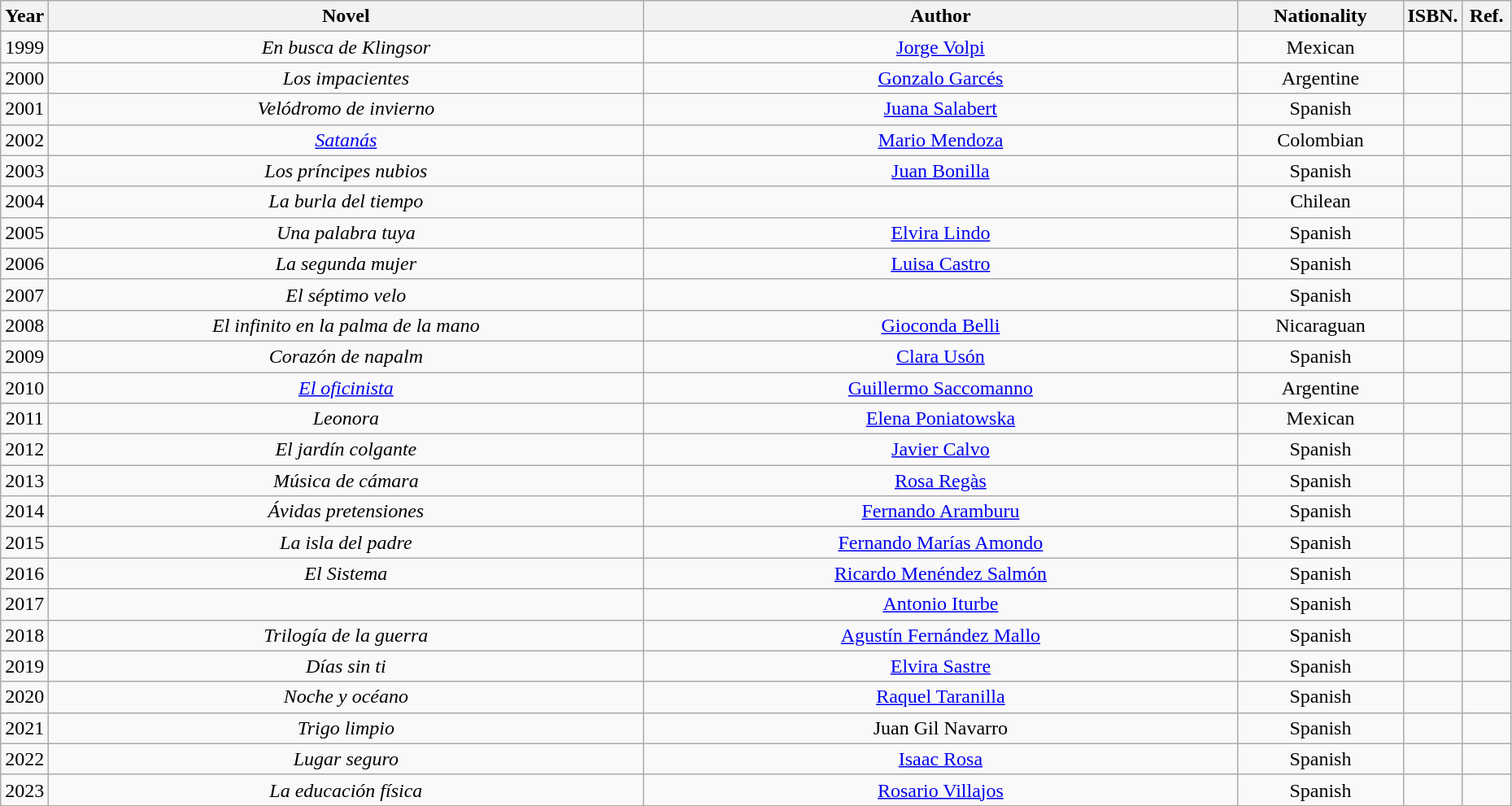<table class="wikitable plainrowheaders" style="text-align:center;" border="1">
<tr>
<th scope="col" style="width:2em;">Year</th>
<th scope="col" style="width:30em;">Novel</th>
<th scope="col" style="width:30em;">Author</th>
<th scope="col" style="width:8em;">Nationality</th>
<th scope="col" style="width:2em;">ISBN.</th>
<th scope="col" style="width:2em;">Ref.</th>
</tr>
<tr>
<td>1999</td>
<td><em>En busca de Klingsor</em></td>
<td><a href='#'>Jorge Volpi</a></td>
<td>Mexican</td>
<td></td>
<td></td>
</tr>
<tr>
<td>2000</td>
<td><em>Los impacientes</em></td>
<td><a href='#'>Gonzalo Garcés</a></td>
<td>Argentine</td>
<td></td>
<td></td>
</tr>
<tr>
<td>2001</td>
<td><em>Velódromo de invierno</em></td>
<td><a href='#'>Juana Salabert</a></td>
<td>Spanish</td>
<td></td>
<td></td>
</tr>
<tr>
<td>2002</td>
<td><em><a href='#'>Satanás</a></em></td>
<td><a href='#'>Mario Mendoza</a></td>
<td>Colombian</td>
<td></td>
<td></td>
</tr>
<tr>
<td>2003</td>
<td><em>Los príncipes nubios</em></td>
<td><a href='#'>Juan Bonilla</a></td>
<td>Spanish</td>
<td></td>
<td></td>
</tr>
<tr>
<td>2004</td>
<td><em>La burla del tiempo</em></td>
<td></td>
<td>Chilean</td>
<td></td>
<td></td>
</tr>
<tr>
<td>2005</td>
<td><em>Una palabra tuya</em></td>
<td><a href='#'>Elvira Lindo</a></td>
<td>Spanish</td>
<td></td>
<td></td>
</tr>
<tr>
<td>2006</td>
<td><em>La segunda mujer</em></td>
<td><a href='#'>Luisa Castro</a></td>
<td>Spanish</td>
<td></td>
<td></td>
</tr>
<tr>
<td>2007</td>
<td><em>El séptimo velo</em></td>
<td></td>
<td>Spanish</td>
<td></td>
<td></td>
</tr>
<tr>
<td>2008</td>
<td><em>El infinito en la palma de la mano</em></td>
<td><a href='#'>Gioconda Belli</a></td>
<td>Nicaraguan</td>
<td></td>
<td></td>
</tr>
<tr>
<td>2009</td>
<td><em>Corazón de napalm</em></td>
<td><a href='#'>Clara Usón</a></td>
<td>Spanish</td>
<td></td>
<td></td>
</tr>
<tr>
<td>2010</td>
<td><em><a href='#'>El oficinista</a></em></td>
<td><a href='#'>Guillermo Saccomanno</a></td>
<td>Argentine</td>
<td></td>
<td></td>
</tr>
<tr>
<td>2011</td>
<td><em>Leonora</em></td>
<td><a href='#'>Elena Poniatowska</a></td>
<td>Mexican</td>
<td></td>
<td></td>
</tr>
<tr>
<td>2012</td>
<td><em>El jardín colgante</em></td>
<td><a href='#'>Javier Calvo</a></td>
<td>Spanish</td>
<td></td>
<td></td>
</tr>
<tr>
<td>2013</td>
<td><em>Música de cámara</em></td>
<td><a href='#'>Rosa Regàs</a></td>
<td>Spanish</td>
<td></td>
<td></td>
</tr>
<tr>
<td>2014</td>
<td><em>Ávidas pretensiones</em></td>
<td><a href='#'>Fernando Aramburu</a></td>
<td>Spanish</td>
<td></td>
<td></td>
</tr>
<tr>
<td>2015</td>
<td><em>La isla del padre</em></td>
<td><a href='#'>Fernando Marías Amondo</a></td>
<td>Spanish</td>
<td></td>
<td></td>
</tr>
<tr>
<td>2016</td>
<td><em>El Sistema</em></td>
<td><a href='#'>Ricardo Menéndez Salmón</a></td>
<td>Spanish</td>
<td></td>
<td></td>
</tr>
<tr>
<td>2017</td>
<td><em></em></td>
<td><a href='#'>Antonio Iturbe</a></td>
<td>Spanish</td>
<td></td>
<td></td>
</tr>
<tr>
<td>2018</td>
<td><em>Trilogía de la guerra</em></td>
<td><a href='#'>Agustín Fernández Mallo</a></td>
<td>Spanish</td>
<td></td>
<td></td>
</tr>
<tr>
<td>2019</td>
<td><em>Días sin ti</em></td>
<td><a href='#'>Elvira Sastre</a></td>
<td>Spanish</td>
<td></td>
<td></td>
</tr>
<tr>
<td>2020</td>
<td><em>Noche y océano</em></td>
<td><a href='#'>Raquel Taranilla</a></td>
<td>Spanish</td>
<td></td>
<td></td>
</tr>
<tr>
<td>2021</td>
<td><em>Trigo limpio</em></td>
<td>Juan Gil Navarro</td>
<td>Spanish</td>
<td></td>
<td></td>
</tr>
<tr>
<td>2022</td>
<td><em>Lugar seguro</em></td>
<td><a href='#'>Isaac Rosa</a></td>
<td>Spanish</td>
<td></td>
<td></td>
</tr>
<tr>
<td>2023</td>
<td><em>La educación física</em></td>
<td><a href='#'>Rosario Villajos</a></td>
<td>Spanish</td>
<td></td>
<td></td>
</tr>
</table>
